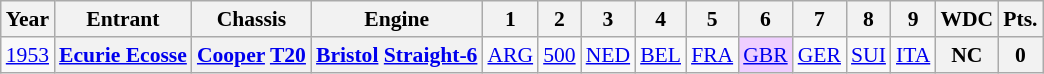<table class="wikitable" style="text-align:center; font-size:90%">
<tr>
<th>Year</th>
<th>Entrant</th>
<th>Chassis</th>
<th>Engine</th>
<th>1</th>
<th>2</th>
<th>3</th>
<th>4</th>
<th>5</th>
<th>6</th>
<th>7</th>
<th>8</th>
<th>9</th>
<th>WDC</th>
<th>Pts.</th>
</tr>
<tr>
<td><a href='#'>1953</a></td>
<th><a href='#'>Ecurie Ecosse</a></th>
<th><a href='#'>Cooper</a> <a href='#'>T20</a></th>
<th><a href='#'>Bristol</a> <a href='#'>Straight-6</a></th>
<td><a href='#'>ARG</a></td>
<td><a href='#'>500</a></td>
<td><a href='#'>NED</a></td>
<td><a href='#'>BEL</a></td>
<td><a href='#'>FRA</a></td>
<td style="background:#EFCFFF;"><a href='#'>GBR</a><br></td>
<td><a href='#'>GER</a></td>
<td><a href='#'>SUI</a></td>
<td><a href='#'>ITA</a></td>
<th>NC</th>
<th>0</th>
</tr>
</table>
